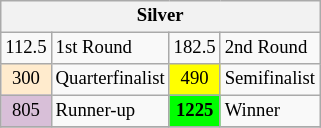<table class="wikitable" style="font-size:78%;">
<tr>
<th colspan=4 style="background:#f2f2f2;">Silver</th>
</tr>
<tr>
<td align="center">112.5</td>
<td>1st Round</td>
<td align="center">182.5</td>
<td>2nd Round</td>
</tr>
<tr>
<td align="center" style="background:#ffebcd;">300</td>
<td>Quarterfinalist</td>
<td align="center" style="background:#ffff00;">490</td>
<td>Semifinalist</td>
</tr>
<tr>
<td align="center" style="background:#D8BFD8;">805</td>
<td>Runner-up</td>
<td align="center" style="background:#00ff00;font-weight:bold;">1225</td>
<td>Winner</td>
</tr>
<tr>
</tr>
</table>
